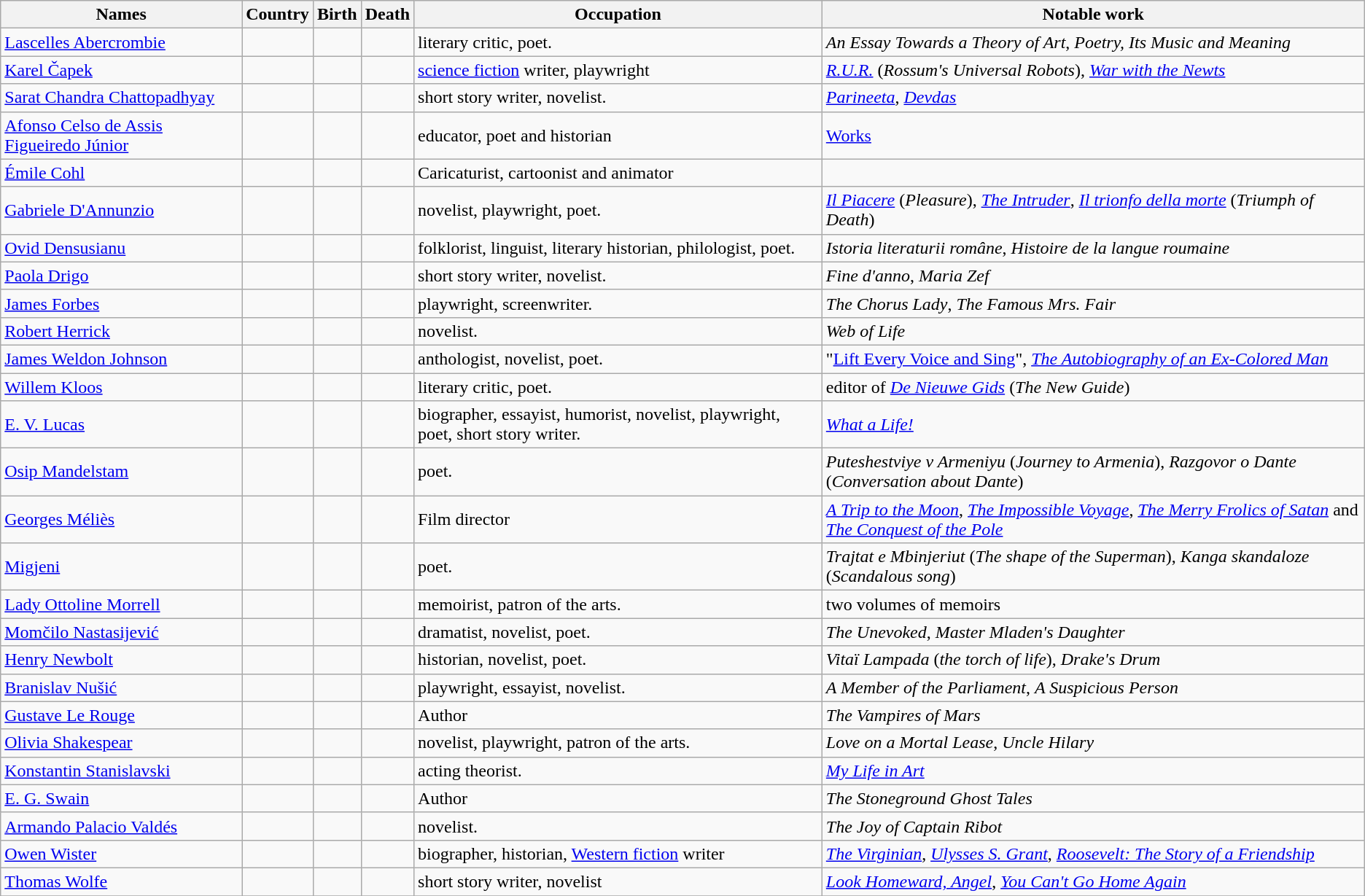<table class="wikitable sortable" border="1" style="border-spacing:0; style="width:100%;">
<tr>
<th>Names</th>
<th>Country</th>
<th>Birth</th>
<th>Death</th>
<th>Occupation</th>
<th>Notable work</th>
</tr>
<tr>
<td><a href='#'>Lascelles Abercrombie</a></td>
<td></td>
<td></td>
<td></td>
<td>literary critic, poet.</td>
<td><em>An Essay Towards a Theory of Art</em>, <em>Poetry, Its Music and Meaning</em></td>
</tr>
<tr>
<td><a href='#'>Karel Čapek</a></td>
<td></td>
<td></td>
<td></td>
<td><a href='#'>science fiction</a> writer, playwright</td>
<td><em><a href='#'>R.U.R.</a></em> (<em>Rossum's Universal Robots</em>), <em><a href='#'>War with the Newts</a> </em></td>
</tr>
<tr>
<td><a href='#'>Sarat Chandra Chattopadhyay</a></td>
<td></td>
<td></td>
<td></td>
<td>short story writer, novelist.</td>
<td><em><a href='#'>Parineeta</a></em>, <em><a href='#'>Devdas</a></em></td>
</tr>
<tr>
<td><a href='#'>Afonso Celso de Assis Figueiredo Júnior</a></td>
<td></td>
<td></td>
<td></td>
<td>educator, poet and historian</td>
<td><a href='#'>Works</a></td>
</tr>
<tr>
<td><a href='#'>Émile Cohl</a></td>
<td></td>
<td></td>
<td></td>
<td>Caricaturist, cartoonist and animator</td>
<td></td>
</tr>
<tr>
<td><a href='#'>Gabriele D'Annunzio</a></td>
<td></td>
<td></td>
<td></td>
<td>novelist, playwright, poet.</td>
<td><em><a href='#'>Il Piacere</a></em> (<em>Pleasure</em>), <em><a href='#'>The Intruder</a></em>, <em><a href='#'>Il trionfo della morte</a></em> (<em>Triumph of Death</em>)</td>
</tr>
<tr>
<td><a href='#'>Ovid Densusianu</a></td>
<td></td>
<td></td>
<td></td>
<td>folklorist, linguist, literary historian, philologist, poet.</td>
<td><em>Istoria literaturii române</em>, <em>Histoire de la langue roumaine</em></td>
</tr>
<tr>
<td><a href='#'>Paola Drigo</a></td>
<td></td>
<td></td>
<td></td>
<td>short story writer, novelist.</td>
<td><em>Fine d'anno</em>, <em>Maria Zef</em></td>
</tr>
<tr>
<td><a href='#'>James Forbes</a></td>
<td></td>
<td></td>
<td></td>
<td>playwright, screenwriter.</td>
<td><em>The Chorus Lady</em>, <em>The Famous Mrs. Fair</em></td>
</tr>
<tr>
<td><a href='#'>Robert Herrick</a></td>
<td></td>
<td></td>
<td></td>
<td>novelist.</td>
<td><em>Web of Life</em></td>
</tr>
<tr>
<td><a href='#'>James Weldon Johnson</a></td>
<td></td>
<td></td>
<td></td>
<td>anthologist, novelist, poet.</td>
<td>"<a href='#'>Lift Every Voice and Sing</a>", <em><a href='#'>The Autobiography of an Ex-Colored Man</a></em></td>
</tr>
<tr>
<td><a href='#'>Willem Kloos</a></td>
<td></td>
<td></td>
<td></td>
<td>literary critic, poet.</td>
<td>editor of <em><a href='#'>De Nieuwe Gids</a></em> (<em>The New Guide</em>)</td>
</tr>
<tr>
<td><a href='#'>E. V. Lucas</a></td>
<td></td>
<td></td>
<td></td>
<td>biographer, essayist, humorist, novelist, playwright, poet, short story writer.</td>
<td><em><a href='#'>What a Life!</a></em></td>
</tr>
<tr>
<td><a href='#'>Osip Mandelstam</a></td>
<td></td>
<td></td>
<td></td>
<td>poet.</td>
<td><em>Puteshestviye v Armeniyu</em> (<em>Journey to Armenia</em>), <em>Razgovor o Dante</em> (<em>Conversation about Dante</em>)</td>
</tr>
<tr>
<td><a href='#'>Georges Méliès</a></td>
<td></td>
<td></td>
<td></td>
<td>Film director</td>
<td><em><a href='#'>A Trip to the Moon</a></em>, <em><a href='#'>The Impossible Voyage</a></em>, <em><a href='#'>The Merry Frolics of Satan</a></em> and <em><a href='#'>The Conquest of the Pole</a></em></td>
</tr>
<tr>
<td><a href='#'>Migjeni</a></td>
<td></td>
<td></td>
<td></td>
<td>poet.</td>
<td><em>Trajtat e Mbinjeriut</em> (<em>The shape of the Superman</em>), <em>Kanga skandaloze</em> (<em>Scandalous song</em>)</td>
</tr>
<tr>
<td><a href='#'>Lady Ottoline Morrell</a></td>
<td></td>
<td></td>
<td></td>
<td>memoirist, patron of the arts.</td>
<td>two volumes of memoirs</td>
</tr>
<tr>
<td><a href='#'>Momčilo Nastasijević</a></td>
<td></td>
<td></td>
<td></td>
<td>dramatist, novelist, poet.</td>
<td><em>The Unevoked</em>, <em>Master Mladen's Daughter</em></td>
</tr>
<tr>
<td><a href='#'>Henry Newbolt</a></td>
<td></td>
<td></td>
<td></td>
<td>historian, novelist, poet.</td>
<td><em>Vitaï Lampada</em> (<em>the torch of life</em>), <em>Drake's Drum</em></td>
</tr>
<tr>
<td><a href='#'>Branislav Nušić</a></td>
<td></td>
<td></td>
<td></td>
<td>playwright, essayist, novelist.</td>
<td><em>A Member of the Parliament</em>, <em>A Suspicious Person</em></td>
</tr>
<tr>
<td><a href='#'>Gustave Le Rouge</a></td>
<td></td>
<td></td>
<td></td>
<td>Author</td>
<td><em>The Vampires of Mars</em></td>
</tr>
<tr>
<td><a href='#'>Olivia Shakespear</a></td>
<td></td>
<td></td>
<td></td>
<td>novelist, playwright, patron of the arts.</td>
<td><em> Love on a Mortal Lease</em>, <em>Uncle Hilary</em></td>
</tr>
<tr>
<td><a href='#'>Konstantin Stanislavski</a></td>
<td></td>
<td></td>
<td></td>
<td>acting theorist.</td>
<td><em><a href='#'>My Life in Art</a></em></td>
</tr>
<tr>
<td><a href='#'>E. G. Swain</a></td>
<td></td>
<td></td>
<td></td>
<td>Author</td>
<td><em>The Stoneground Ghost Tales</em></td>
</tr>
<tr>
<td><a href='#'>Armando Palacio Valdés</a></td>
<td></td>
<td></td>
<td></td>
<td>novelist.</td>
<td><em>The Joy of Captain Ribot</em></td>
</tr>
<tr>
<td><a href='#'>Owen Wister</a></td>
<td></td>
<td></td>
<td></td>
<td>biographer, historian, <a href='#'>Western fiction</a> writer</td>
<td><em><a href='#'>The Virginian</a></em>, <em><a href='#'>Ulysses S. Grant</a></em>, <em><a href='#'>Roosevelt: The Story of a Friendship</a></em></td>
</tr>
<tr>
<td><a href='#'>Thomas Wolfe</a></td>
<td></td>
<td></td>
<td></td>
<td>short story writer, novelist</td>
<td><em><a href='#'>Look Homeward, Angel</a></em>, <em><a href='#'>You Can't Go Home Again</a></em></td>
</tr>
<tr>
</tr>
</table>
